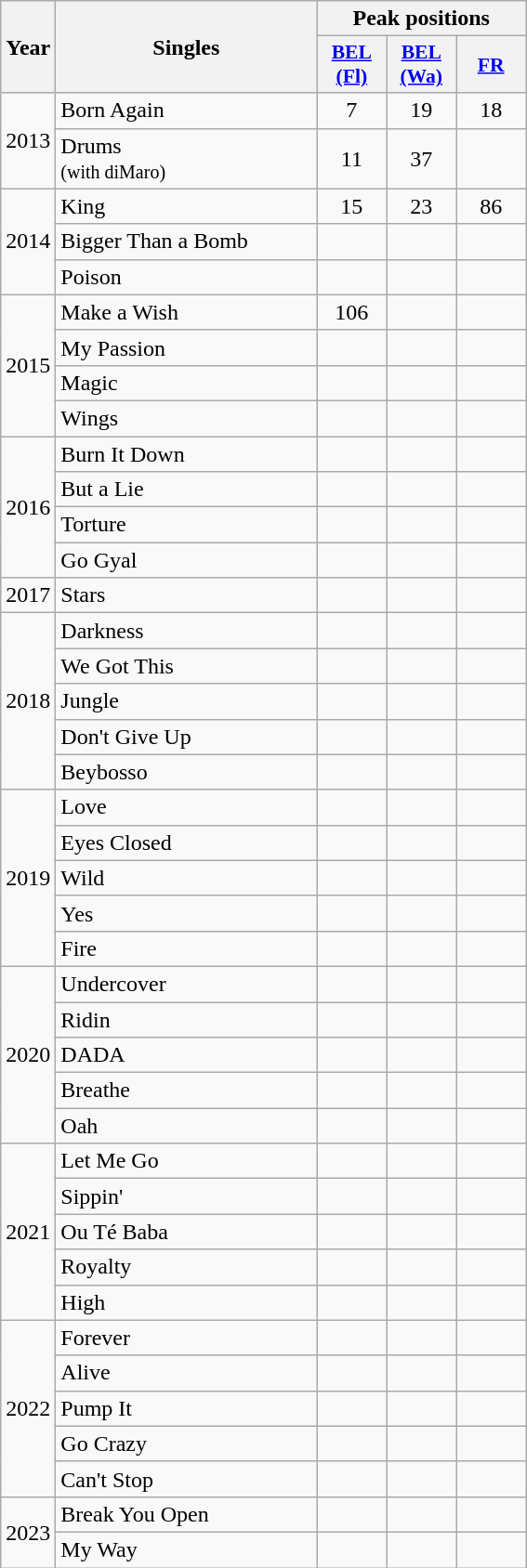<table class="wikitable">
<tr>
<th align="center" rowspan="2" width="10">Year</th>
<th align="center" rowspan="2" width="180">Singles</th>
<th align="center" colspan="3" width="20">Peak positions</th>
</tr>
<tr>
<th scope="col" style="width:3em;font-size:90%;"><a href='#'>BEL <br>(Fl)</a><br></th>
<th scope="col" style="width:3em;font-size:90%;"><a href='#'>BEL <br>(Wa)</a><br></th>
<th scope="col" style="width:3em;font-size:90%;"><a href='#'>FR</a><br></th>
</tr>
<tr>
<td style="text-align:center;" rowspan=2>2013</td>
<td>Born Again</td>
<td style="text-align:center;">7</td>
<td style="text-align:center;">19</td>
<td style="text-align:center;">18</td>
</tr>
<tr>
<td>Drums<br><small>(with diMaro)</small></td>
<td style="text-align:center;">11</td>
<td style="text-align:center;">37</td>
<td style="text-align:center;"></td>
</tr>
<tr>
<td style="text-align:center;" rowspan=3>2014</td>
<td>King</td>
<td style="text-align:center;">15</td>
<td style="text-align:center;">23</td>
<td style="text-align:center;">86</td>
</tr>
<tr>
<td>Bigger Than a Bomb</td>
<td style="text-align:center;"></td>
<td style="text-align:center;"></td>
<td style="text-align:center;"></td>
</tr>
<tr>
<td>Poison</td>
<td style="text-align:center;"></td>
<td style="text-align:center;"></td>
<td style="text-align:center;"></td>
</tr>
<tr>
<td style="text-align:center;" rowspan=4>2015</td>
<td>Make a Wish</td>
<td style="text-align:center;">106</td>
<td style="text-align:center;"></td>
<td style="text-align:center;"></td>
</tr>
<tr>
<td>My Passion</td>
<td style="text-align:center;"></td>
<td style="text-align:center;"></td>
<td style="text-align:center;"></td>
</tr>
<tr>
<td>Magic</td>
<td style="text-align:center;"></td>
<td style="text-align:center;"></td>
<td style="text-align:center;"></td>
</tr>
<tr>
<td>Wings</td>
<td style="text-align:center;"></td>
<td style="text-align:center;"></td>
<td style="text-align:center;"></td>
</tr>
<tr>
<td style="text-align:center;" rowspan=4>2016</td>
<td>Burn It Down<br></td>
<td style="text-align:center;"></td>
<td style="text-align:center;"></td>
<td style="text-align:center;"></td>
</tr>
<tr>
<td>But a Lie<br></td>
<td style="text-align:center;"></td>
<td style="text-align:center;"></td>
<td style="text-align:center;"></td>
</tr>
<tr>
<td>Torture</td>
<td style="text-align:center;"></td>
<td style="text-align:center;"></td>
<td style="text-align:center;"></td>
</tr>
<tr>
<td>Go Gyal</td>
<td style="text-align:center;"></td>
<td style="text-align:center;"></td>
<td style="text-align:center;"></td>
</tr>
<tr>
<td style="text-align:center;" rowspan=1>2017</td>
<td>Stars</td>
<td style="text-align:center;"></td>
<td style="text-align:center;"></td>
<td style="text-align:center;"></td>
</tr>
<tr>
<td rowspan="5" style="text-align:center;">2018</td>
<td>Darkness</td>
<td style="text-align:center;"></td>
<td style="text-align:center;"></td>
<td style="text-align:center;"></td>
</tr>
<tr>
<td>We Got This</td>
<td style="text-align:center;"></td>
<td style="text-align:center;"></td>
<td style="text-align:center;"></td>
</tr>
<tr>
<td>Jungle</td>
<td style="text-align:center;"></td>
<td style="text-align:center;"></td>
<td style="text-align:center;"></td>
</tr>
<tr>
<td>Don't Give Up</td>
<td style="text-align:center;"></td>
<td style="text-align:center;"></td>
<td style="text-align:center;"></td>
</tr>
<tr>
<td>Beybosso<br></td>
<td style="text-align:center;"></td>
<td style="text-align:center;"></td>
<td style="text-align:center;"></td>
</tr>
<tr>
<td rowspan="5" style="text-align:center;">2019</td>
<td>Love</td>
<td style="text-align:center;"></td>
<td style="text-align:center;"></td>
<td style="text-align:center;"></td>
</tr>
<tr>
<td>Eyes Closed</td>
<td style="text-align:center;"></td>
<td style="text-align:center;"></td>
<td style="text-align:center;"></td>
</tr>
<tr>
<td>Wild</td>
<td style="text-align:center;"></td>
<td style="text-align:center;"></td>
<td style="text-align:center;"></td>
</tr>
<tr>
<td>Yes</td>
<td style="text-align:center;"></td>
<td style="text-align:center;"></td>
<td style="text-align:center;"></td>
</tr>
<tr>
<td>Fire</td>
<td style="text-align:center;"></td>
<td style="text-align:center;"></td>
<td style="text-align:center;"></td>
</tr>
<tr>
<td rowspan="5" style="text-align:center;">2020</td>
<td>Undercover<br></td>
<td style="text-align:center;"></td>
<td style="text-align:center;"></td>
<td style="text-align:center;"></td>
</tr>
<tr>
<td>Ridin</td>
<td style="text-align:center;"></td>
<td style="text-align:center;"></td>
<td style="text-align:center;"></td>
</tr>
<tr>
<td>DADA<br></td>
<td style="text-align:center;"></td>
<td style="text-align:center;"></td>
<td style="text-align:center;"></td>
</tr>
<tr>
<td>Breathe</td>
<td style="text-align:center;"></td>
<td style="text-align:center;"></td>
<td style="text-align:center;"></td>
</tr>
<tr>
<td>Oah</td>
<td style="text-align:center;"></td>
<td style="text-align:center;"></td>
<td style="text-align:center;"></td>
</tr>
<tr>
<td rowspan="5" style="text-align:center;">2021</td>
<td>Let Me Go</td>
<td style="text-align:center;"></td>
<td style="text-align:center;"></td>
<td style="text-align:center;"></td>
</tr>
<tr>
<td>Sippin'</td>
<td style="text-align:center;"></td>
<td style="text-align:center;"></td>
<td style="text-align:center;"></td>
</tr>
<tr>
<td>Ou Té Baba<br></td>
<td style="text-align:center;"></td>
<td style="text-align:center;"></td>
<td style="text-align:center;"></td>
</tr>
<tr>
<td>Royalty</td>
<td style="text-align:center;"></td>
<td style="text-align:center;"></td>
<td style="text-align:center;"></td>
</tr>
<tr>
<td>High</td>
<td style="text-align:center;"></td>
<td style="text-align:center;"></td>
<td style="text-align:center;"></td>
</tr>
<tr>
<td rowspan="5" style="text-align:center;">2022</td>
<td>Forever</td>
<td style="text-align:center;"></td>
<td style="text-align:center;"></td>
<td style="text-align:center;"></td>
</tr>
<tr>
<td>Alive</td>
<td style="text-align:center;"></td>
<td style="text-align:center;"></td>
<td style="text-align:center;"></td>
</tr>
<tr>
<td>Pump It<br></td>
<td style="text-align:center;"></td>
<td style="text-align:center;"></td>
<td style="text-align:center;"></td>
</tr>
<tr>
<td>Go Crazy<br></td>
<td style="text-align:center;"></td>
<td style="text-align:center;"></td>
<td style="text-align:center;"></td>
</tr>
<tr>
<td>Can't Stop</td>
<td style="text-align:center;"></td>
<td style="text-align:center;"></td>
<td style="text-align:center;"></td>
</tr>
<tr>
<td rowspan="2" style="text-align:center;">2023</td>
<td>Break You Open</td>
<td style="text-align:center;"></td>
<td style="text-align:center;"></td>
<td style="text-align:center;"></td>
</tr>
<tr>
<td>My Way</td>
<td style="text-align:center;"></td>
<td style="text-align:center;"></td>
<td style="text-align:center;"></td>
</tr>
</table>
